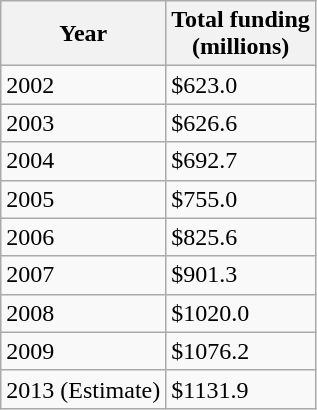<table class="wikitable sortable">
<tr>
<th>Year</th>
<th>Total funding<br>(millions)</th>
</tr>
<tr>
<td>2002</td>
<td>$623.0</td>
</tr>
<tr>
<td>2003</td>
<td>$626.6</td>
</tr>
<tr>
<td>2004</td>
<td>$692.7</td>
</tr>
<tr>
<td>2005</td>
<td>$755.0</td>
</tr>
<tr>
<td>2006</td>
<td>$825.6</td>
</tr>
<tr>
<td>2007</td>
<td>$901.3</td>
</tr>
<tr>
<td>2008</td>
<td>$1020.0</td>
</tr>
<tr>
<td>2009</td>
<td>$1076.2</td>
</tr>
<tr>
<td>2013 (Estimate)</td>
<td>$1131.9</td>
</tr>
</table>
